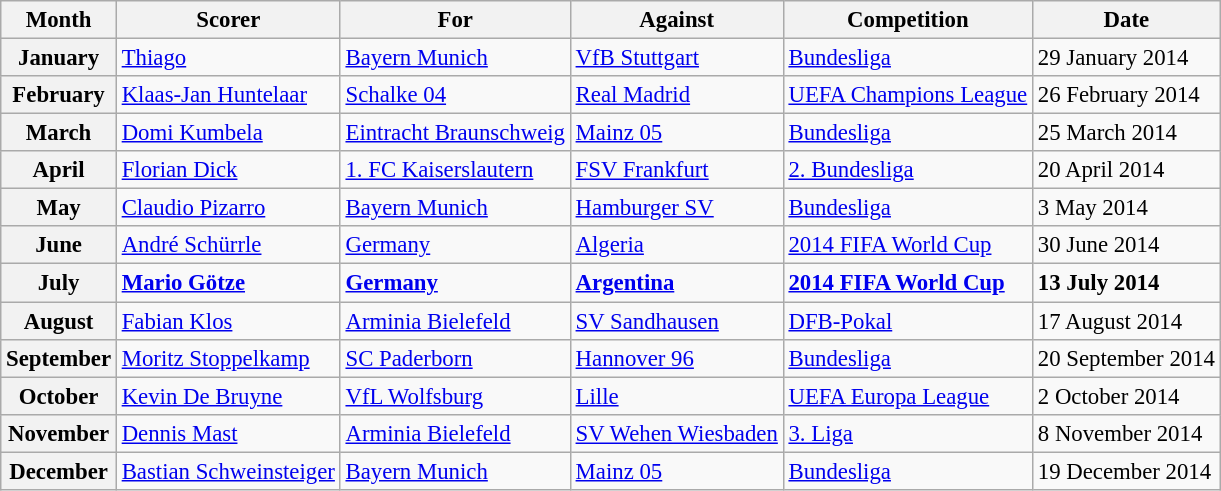<table class="wikitable" style="font-size: 95%;">
<tr>
<th>Month</th>
<th>Scorer</th>
<th>For</th>
<th>Against</th>
<th>Competition</th>
<th>Date</th>
</tr>
<tr>
<th>January</th>
<td><a href='#'>Thiago</a></td>
<td><a href='#'>Bayern Munich</a></td>
<td><a href='#'>VfB Stuttgart</a></td>
<td><a href='#'>Bundesliga</a></td>
<td>29 January 2014</td>
</tr>
<tr>
<th>February</th>
<td><a href='#'>Klaas-Jan Huntelaar</a></td>
<td><a href='#'>Schalke 04</a></td>
<td><a href='#'>Real Madrid</a></td>
<td><a href='#'>UEFA Champions League</a></td>
<td>26 February 2014</td>
</tr>
<tr>
<th>March</th>
<td><a href='#'>Domi Kumbela</a></td>
<td><a href='#'>Eintracht Braunschweig</a></td>
<td><a href='#'>Mainz 05</a></td>
<td><a href='#'>Bundesliga</a></td>
<td>25 March 2014</td>
</tr>
<tr>
<th>April</th>
<td><a href='#'>Florian Dick</a></td>
<td><a href='#'>1. FC Kaiserslautern</a></td>
<td><a href='#'>FSV Frankfurt</a></td>
<td><a href='#'>2. Bundesliga</a></td>
<td>20 April 2014</td>
</tr>
<tr>
<th>May</th>
<td><a href='#'>Claudio Pizarro</a></td>
<td><a href='#'>Bayern Munich</a></td>
<td><a href='#'>Hamburger SV</a></td>
<td><a href='#'>Bundesliga</a></td>
<td>3 May 2014</td>
</tr>
<tr>
<th>June</th>
<td><a href='#'>André Schürrle</a></td>
<td><a href='#'>Germany</a></td>
<td><a href='#'>Algeria</a></td>
<td><a href='#'>2014 FIFA World Cup</a></td>
<td>30 June 2014</td>
</tr>
<tr style="font-weight: bold;">
<th>July</th>
<td><a href='#'>Mario Götze</a></td>
<td><a href='#'>Germany</a></td>
<td><a href='#'>Argentina</a></td>
<td><a href='#'>2014 FIFA World Cup</a></td>
<td>13 July 2014</td>
</tr>
<tr>
<th>August</th>
<td><a href='#'>Fabian Klos</a></td>
<td><a href='#'>Arminia Bielefeld</a></td>
<td><a href='#'>SV Sandhausen</a></td>
<td><a href='#'>DFB-Pokal</a></td>
<td>17 August 2014</td>
</tr>
<tr>
<th>September</th>
<td><a href='#'>Moritz Stoppelkamp</a></td>
<td><a href='#'>SC Paderborn</a></td>
<td><a href='#'>Hannover 96</a></td>
<td><a href='#'>Bundesliga</a></td>
<td>20 September 2014</td>
</tr>
<tr>
<th>October</th>
<td><a href='#'>Kevin De Bruyne</a></td>
<td><a href='#'>VfL Wolfsburg</a></td>
<td><a href='#'>Lille</a></td>
<td><a href='#'>UEFA Europa League</a></td>
<td>2 October 2014</td>
</tr>
<tr>
<th>November</th>
<td><a href='#'>Dennis Mast</a></td>
<td><a href='#'>Arminia Bielefeld</a></td>
<td><a href='#'>SV Wehen Wiesbaden</a></td>
<td><a href='#'>3. Liga</a></td>
<td>8 November 2014</td>
</tr>
<tr>
<th>December</th>
<td><a href='#'>Bastian Schweinsteiger</a></td>
<td><a href='#'>Bayern Munich</a></td>
<td><a href='#'>Mainz 05</a></td>
<td><a href='#'>Bundesliga</a></td>
<td>19 December 2014</td>
</tr>
</table>
